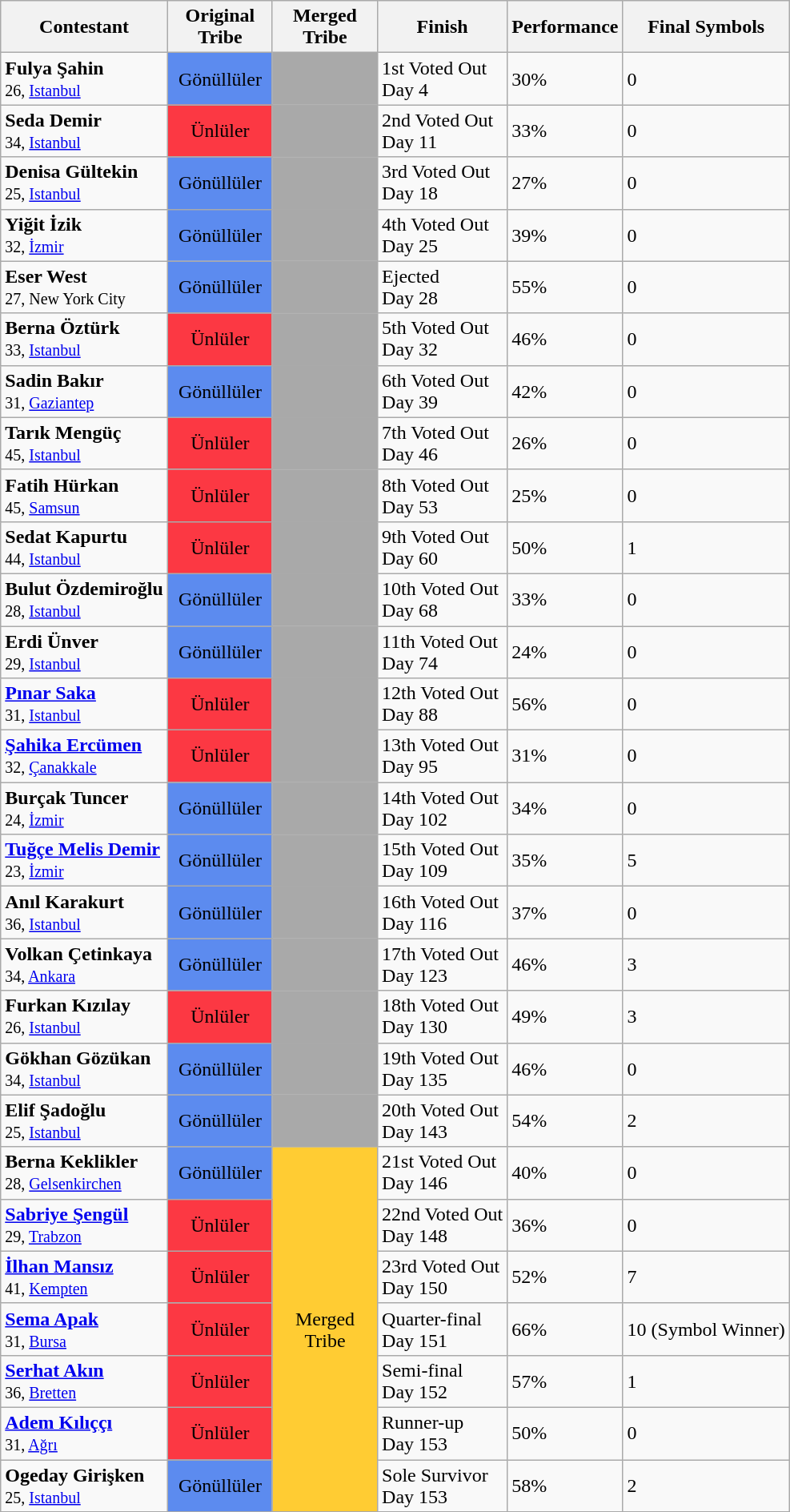<table class="wikitable sortable mw-collapsible mw-collapsed" style="text-align:left">
<tr>
<th>Contestant</th>
<th width=80>Original Tribe</th>
<th width=80>Merged Tribe</th>
<th>Finish</th>
<th>Performance</th>
<th>Final Symbols</th>
</tr>
<tr>
<td align="left"><strong>Fulya Şahin</strong><br><small>26, <a href='#'>Istanbul</a></small></td>
<td bgcolor="#5C8BEF" align=center><span>Gönüllüler</span></td>
<td bgcolor="darkgray"></td>
<td>1st Voted Out<br>Day 4</td>
<td>30%</td>
<td>0</td>
</tr>
<tr>
<td align="left"><strong>Seda Demir</strong><br><small>34, <a href='#'>Istanbul</a></small></td>
<td bgcolor="#FC3843" align=center><span>Ünlüler</span></td>
<td bgcolor="darkgray"></td>
<td>2nd Voted Out<br>Day 11</td>
<td>33%</td>
<td>0</td>
</tr>
<tr>
<td align="left"><strong>Denisa Gültekin</strong><br><small>25, <a href='#'>Istanbul</a></small></td>
<td bgcolor="#5C8BEF" align=center><span>Gönüllüler</span></td>
<td bgcolor="darkgray"></td>
<td>3rd Voted Out<br>Day 18</td>
<td>27%</td>
<td>0</td>
</tr>
<tr>
<td align="left"><strong>Yiğit İzik</strong><br><small>32, <a href='#'>İzmir</a></small></td>
<td bgcolor="#5C8BEF" align=center><span>Gönüllüler</span></td>
<td bgcolor="darkgray"></td>
<td>4th Voted Out<br>Day 25</td>
<td>39%</td>
<td>0</td>
</tr>
<tr>
<td align="left"><strong>Eser West</strong><br><small>27, New York City</small></td>
<td bgcolor="#5C8BEF" align=center><span>Gönüllüler</span></td>
<td bgcolor="darkgray"></td>
<td>Ejected<br>Day 28</td>
<td>55%</td>
<td>0</td>
</tr>
<tr>
<td align="left"><strong>Berna Öztürk</strong><br><small>33, <a href='#'>Istanbul</a></small></td>
<td bgcolor="#FC3843" align=center><span>Ünlüler</span></td>
<td bgcolor="darkgray"></td>
<td>5th Voted Out<br>Day 32</td>
<td>46%</td>
<td>0</td>
</tr>
<tr>
<td align="left"><strong>Sadin Bakır</strong><br><small>31, <a href='#'>Gaziantep</a></small></td>
<td bgcolor="#5C8BEF" align=center><span>Gönüllüler</span></td>
<td bgcolor="darkgray"></td>
<td>6th Voted Out<br>Day 39</td>
<td>42%</td>
<td>0</td>
</tr>
<tr>
<td align="left"><strong>Tarık Mengüç</strong><br><small>45, <a href='#'>Istanbul</a></small></td>
<td bgcolor="#FC3843" align=center><span>Ünlüler</span></td>
<td bgcolor="darkgray"></td>
<td>7th Voted Out<br>Day 46</td>
<td>26%</td>
<td>0</td>
</tr>
<tr>
<td align="left"><strong>Fatih Hürkan</strong><br><small>45, <a href='#'>Samsun</a></small></td>
<td bgcolor="#FC3843" align=center><span>Ünlüler</span></td>
<td bgcolor="darkgray"></td>
<td>8th Voted Out<br>Day 53</td>
<td>25%</td>
<td>0</td>
</tr>
<tr>
<td align="left"><strong>Sedat Kapurtu</strong><br><small>44, <a href='#'>Istanbul</a></small></td>
<td bgcolor="#FC3843" align=center><span>Ünlüler</span></td>
<td bgcolor="darkgray"></td>
<td>9th Voted Out<br>Day 60</td>
<td>50%</td>
<td>1</td>
</tr>
<tr>
<td align="left"><strong>Bulut Özdemiroğlu</strong><br><small>28, <a href='#'>Istanbul</a></small></td>
<td bgcolor="#5C8BEF" align=center><span>Gönüllüler</span></td>
<td bgcolor="darkgray"></td>
<td>10th Voted Out<br>Day 68</td>
<td>33%</td>
<td>0</td>
</tr>
<tr>
<td align="left"><strong>Erdi Ünver</strong><br><small>29, <a href='#'>Istanbul</a></small></td>
<td bgcolor="#5C8BEF" align=center><span>Gönüllüler</span></td>
<td bgcolor="darkgray"></td>
<td>11th Voted Out<br>Day 74</td>
<td>24%</td>
<td>0</td>
</tr>
<tr>
<td align="left"><strong><a href='#'>Pınar Saka</a></strong><br><small>31, <a href='#'>Istanbul</a></small></td>
<td bgcolor="#FC3843" align=center><span>Ünlüler</span></td>
<td bgcolor="darkgray"></td>
<td>12th Voted Out<br>Day 88</td>
<td>56%</td>
<td>0</td>
</tr>
<tr>
<td align="left"><strong><a href='#'>Şahika Ercümen</a></strong><br><small>32, <a href='#'>Çanakkale</a></small></td>
<td bgcolor="#FC3843" align=center><span>Ünlüler</span></td>
<td bgcolor="darkgray"></td>
<td>13th Voted Out<br>Day 95</td>
<td>31%</td>
<td>0</td>
</tr>
<tr>
<td align="left"><strong>Burçak Tuncer</strong><br><small>24, <a href='#'>İzmir</a></small></td>
<td bgcolor="#5C8BEF" align=center><span>Gönüllüler</span></td>
<td bgcolor="darkgray"></td>
<td>14th Voted Out<br>Day 102</td>
<td>34%</td>
<td>0</td>
</tr>
<tr>
<td align="left"><strong><a href='#'>Tuğçe Melis Demir</a></strong><br><small>23, <a href='#'>İzmir</a></small></td>
<td bgcolor="#5C8BEF" align=center><span>Gönüllüler</span></td>
<td bgcolor="darkgray"></td>
<td>15th Voted Out <br>Day 109</td>
<td>35%</td>
<td>5</td>
</tr>
<tr>
<td align="left"><strong>Anıl Karakurt</strong><br><small>36, <a href='#'>Istanbul</a></small></td>
<td bgcolor="#5C8BEF" align=center><span>Gönüllüler</span></td>
<td bgcolor="darkgray"></td>
<td>16th Voted Out <br>Day 116</td>
<td>37%</td>
<td>0</td>
</tr>
<tr>
<td align="left"><strong>Volkan Çetinkaya</strong><br><small>34, <a href='#'>Ankara</a></small></td>
<td bgcolor="#5C8BEF" align=center><span>Gönüllüler</span></td>
<td bgcolor="darkgray"></td>
<td>17th Voted Out <br>Day 123</td>
<td>46%</td>
<td>3</td>
</tr>
<tr>
<td align="left"><strong>Furkan Kızılay</strong><br><small>26, <a href='#'>Istanbul</a></small></td>
<td bgcolor="#FC3843" align=center><span>Ünlüler</span></td>
<td bgcolor="darkgray"></td>
<td>18th Voted Out <br>Day 130</td>
<td>49%</td>
<td>3</td>
</tr>
<tr>
<td align="left"><strong>Gökhan Gözükan</strong><br><small>34, <a href='#'>Istanbul</a></small></td>
<td bgcolor="#5C8BEF" align=center><span>Gönüllüler</span></td>
<td bgcolor="darkgray"></td>
<td>19th Voted Out <br>Day 135</td>
<td>46%</td>
<td>0</td>
</tr>
<tr>
<td align="left"><strong>Elif Şadoğlu</strong><br><small>25, <a href='#'>Istanbul</a></small></td>
<td bgcolor="#5C8BEF" align=center><span>Gönüllüler</span></td>
<td bgcolor="darkgray"></td>
<td>20th Voted Out <br>Day 143</td>
<td>54%</td>
<td>2</td>
</tr>
<tr>
<td align="left"><strong>Berna Keklikler</strong><br><small>28, <a href='#'>Gelsenkirchen</a></small></td>
<td bgcolor="#5C8BEF" align=center><span>Gönüllüler</span></td>
<td bgcolor="#FFCC33" align=center rowspan=28>Merged Tribe</td>
<td>21st Voted Out <br>Day 146</td>
<td>40%</td>
<td>0</td>
</tr>
<tr>
<td align="left"><strong><a href='#'>Sabriye Şengül</a></strong><br><small>29, <a href='#'>Trabzon</a></small></td>
<td bgcolor="#FC3843" align=center><span>Ünlüler</span></td>
<td>22nd Voted Out <br>Day 148</td>
<td>36%</td>
<td>0</td>
</tr>
<tr>
<td align="left"><strong><a href='#'>İlhan Mansız</a></strong><br><small>41, <a href='#'>Kempten</a></small></td>
<td bgcolor="#FC3843" align=center><span>Ünlüler</span></td>
<td>23rd Voted Out <br>Day 150</td>
<td>52%</td>
<td>7</td>
</tr>
<tr>
<td align="left"><strong><a href='#'>Sema Apak</a></strong><br><small>31, <a href='#'>Bursa</a></small></td>
<td bgcolor="#FC3843" align=center><span>Ünlüler</span></td>
<td>Quarter-final <br>Day 151</td>
<td>66%</td>
<td align="center">10 (Symbol Winner)</td>
</tr>
<tr>
<td align="left"><strong><a href='#'>Serhat Akın</a></strong><br><small>36, <a href='#'>Bretten</a></small></td>
<td bgcolor="#FC3843" align=center><span>Ünlüler</span></td>
<td>Semi-final <br>Day 152</td>
<td>57%</td>
<td>1</td>
</tr>
<tr>
<td align="left"><strong><a href='#'>Adem Kılıççı</a></strong><br><small>31, <a href='#'>Ağrı</a></small></td>
<td bgcolor="#FC3843" align=center><span>Ünlüler</span></td>
<td>Runner-up <br>Day 153</td>
<td>50%</td>
<td>0</td>
</tr>
<tr>
<td align="left"><strong>Ogeday Girişken</strong><br><small>25, <a href='#'>Istanbul</a></small></td>
<td bgcolor="#5C8BEF" align=center><span>Gönüllüler</span></td>
<td>Sole Survivor <br>Day 153</td>
<td>58%</td>
<td>2</td>
</tr>
<tr>
</tr>
</table>
